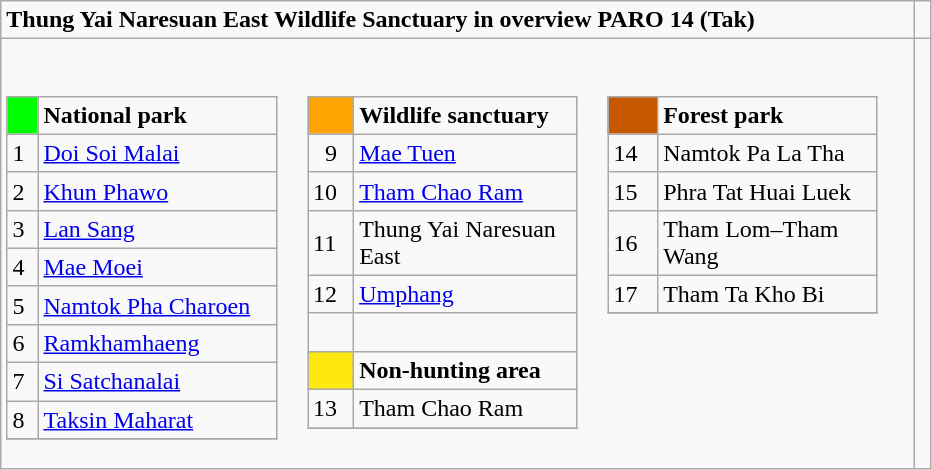<table role="presentation" class="wikitable mw-collapsible mw-collapsed">
<tr>
<td><strong>Thung Yai Naresuan East Wildlife Sanctuary in overview PARO 14 (Tak)</strong></td>
<td> </td>
</tr>
<tr>
<td><br><table class= "wikitable" style= "width:30%; display:inline-table;">
<tr>
<td style="width:3%; background:#00FF00;"> </td>
<td style="width:27%;"><strong>National park</strong></td>
</tr>
<tr>
<td>1</td>
<td><a href='#'>Doi Soi Malai</a></td>
</tr>
<tr>
<td>2</td>
<td><a href='#'>Khun Phawo</a></td>
</tr>
<tr>
<td>3</td>
<td><a href='#'>Lan Sang</a></td>
</tr>
<tr>
<td>4</td>
<td><a href='#'>Mae Moei</a></td>
</tr>
<tr>
<td>5</td>
<td><a href='#'>Namtok Pha Charoen</a></td>
</tr>
<tr>
<td>6</td>
<td><a href='#'>Ramkhamhaeng</a></td>
</tr>
<tr>
<td>7</td>
<td><a href='#'>Si Satchanalai</a></td>
</tr>
<tr>
<td>8</td>
<td><a href='#'>Taksin Maharat</a></td>
</tr>
<tr>
</tr>
</table>
<table class= "wikitable" style= "width:30%; display:inline-table;">
<tr>
<td style="background:#FFA400;"> </td>
<td><strong>Wildlife sanctuary</strong></td>
</tr>
<tr>
<td>  9</td>
<td><a href='#'>Mae Tuen</a></td>
</tr>
<tr>
<td>10</td>
<td><a href='#'>Tham Chao Ram</a></td>
</tr>
<tr>
<td>11</td>
<td>Thung Yai Naresuan East</td>
</tr>
<tr>
<td>12</td>
<td><a href='#'>Umphang</a></td>
</tr>
<tr>
<td>  </td>
</tr>
<tr>
<td style="width:3%; background:#FDE910;"> </td>
<td style="width:30%;"><strong>Non-hunting area</strong></td>
</tr>
<tr>
<td>13</td>
<td>Tham Chao Ram</td>
</tr>
<tr>
</tr>
</table>
<table class= "wikitable" style= "width:30%; display:inline-table;">
<tr>
<td style="width:3%; background:#C65900;"> </td>
<td style="width:27%;"><strong>Forest park</strong></td>
</tr>
<tr>
<td>14</td>
<td>Namtok Pa La Tha</td>
</tr>
<tr>
<td>15</td>
<td>Phra Tat Huai Luek</td>
</tr>
<tr>
<td>16</td>
<td>Tham Lom–Tham Wang</td>
</tr>
<tr>
<td>17</td>
<td>Tham Ta Kho Bi</td>
</tr>
<tr>
</tr>
</table>
</td>
</tr>
</table>
